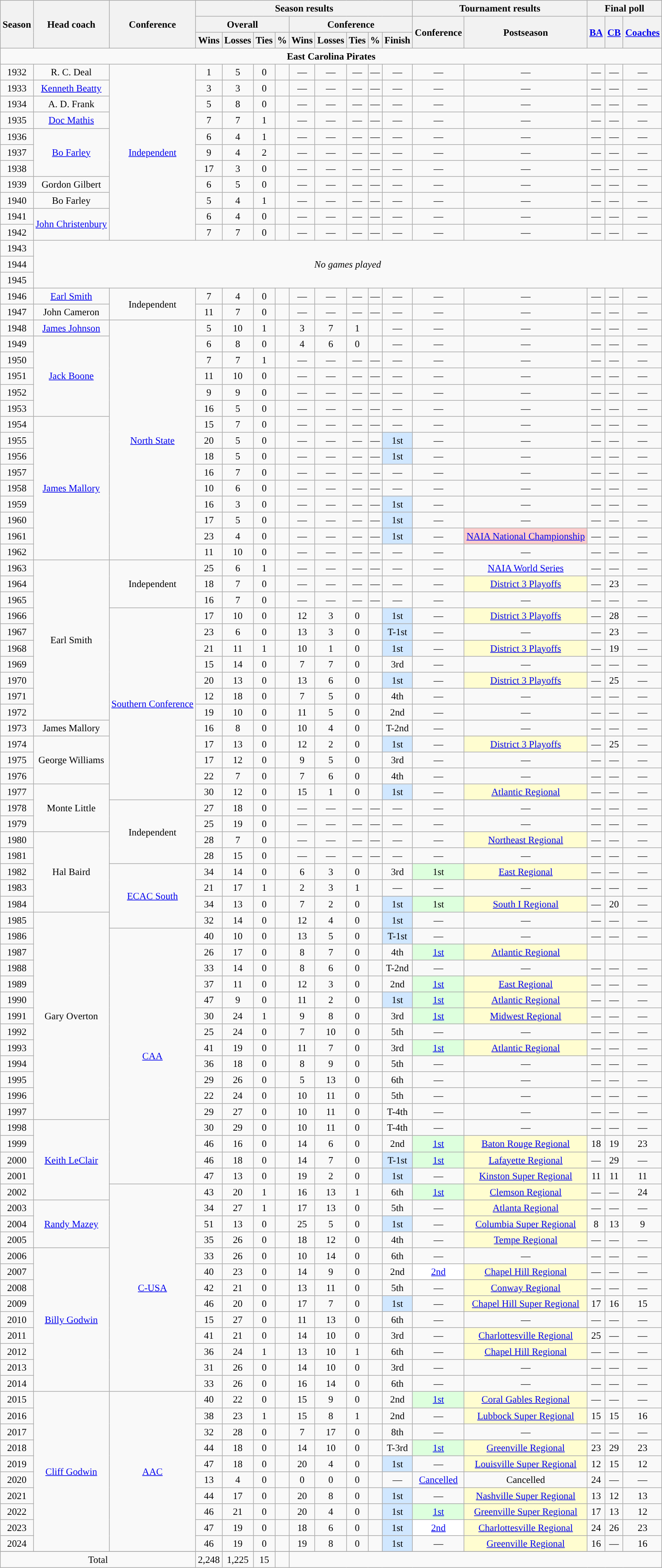<table class="wikitable" style="font-size: 95%; text-align:center;">
<tr>
<th rowspan=3>Season</th>
<th rowspan=3>Head coach</th>
<th rowspan=3>Conference</th>
<th colspan=9>Season results</th>
<th colspan=2>Tournament results</th>
<th colspan=3>Final poll</th>
</tr>
<tr>
<th colspan=4>Overall</th>
<th colspan=5>Conference</th>
<th rowspan=2>Conference</th>
<th rowspan=2>Postseason</th>
<th rowspan=2><a href='#'>BA</a></th>
<th rowspan=2><a href='#'>CB</a></th>
<th rowspan=2><a href='#'>Coaches</a></th>
</tr>
<tr>
<th>Wins</th>
<th>Losses</th>
<th>Ties</th>
<th>%</th>
<th>Wins</th>
<th>Losses</th>
<th>Ties</th>
<th>%</th>
<th>Finish</th>
</tr>
<tr>
<td colspan=17><strong>East Carolina Pirates</strong></td>
</tr>
<tr>
<td>1932</td>
<td>R. C. Deal</td>
<td rowspan=11><a href='#'>Independent</a></td>
<td>1</td>
<td>5</td>
<td>0</td>
<td></td>
<td>—</td>
<td>—</td>
<td>—</td>
<td>—</td>
<td>—</td>
<td>—</td>
<td>—</td>
<td>—</td>
<td>—</td>
<td>—</td>
</tr>
<tr>
<td>1933</td>
<td><a href='#'>Kenneth Beatty</a></td>
<td>3</td>
<td>3</td>
<td>0</td>
<td></td>
<td>—</td>
<td>—</td>
<td>—</td>
<td>—</td>
<td>—</td>
<td>—</td>
<td>—</td>
<td>—</td>
<td>—</td>
<td>—</td>
</tr>
<tr>
<td>1934</td>
<td>A. D. Frank</td>
<td>5</td>
<td>8</td>
<td>0</td>
<td></td>
<td>—</td>
<td>—</td>
<td>—</td>
<td>—</td>
<td>—</td>
<td>—</td>
<td>—</td>
<td>—</td>
<td>—</td>
<td>—</td>
</tr>
<tr>
<td>1935</td>
<td><a href='#'>Doc Mathis</a></td>
<td>7</td>
<td>7</td>
<td>1</td>
<td></td>
<td>—</td>
<td>—</td>
<td>—</td>
<td>—</td>
<td>—</td>
<td>—</td>
<td>—</td>
<td>—</td>
<td>—</td>
<td>—</td>
</tr>
<tr>
<td>1936</td>
<td rowspan=3><a href='#'>Bo Farley</a></td>
<td>6</td>
<td>4</td>
<td>1</td>
<td></td>
<td>—</td>
<td>—</td>
<td>—</td>
<td>—</td>
<td>—</td>
<td>—</td>
<td>—</td>
<td>—</td>
<td>—</td>
<td>—</td>
</tr>
<tr>
<td>1937</td>
<td>9</td>
<td>4</td>
<td>2</td>
<td></td>
<td>—</td>
<td>—</td>
<td>—</td>
<td>—</td>
<td>—</td>
<td>—</td>
<td>—</td>
<td>—</td>
<td>—</td>
<td>—</td>
</tr>
<tr>
<td>1938</td>
<td>17</td>
<td>3</td>
<td>0</td>
<td></td>
<td>—</td>
<td>—</td>
<td>—</td>
<td>—</td>
<td>—</td>
<td>—</td>
<td>—</td>
<td>—</td>
<td>—</td>
<td>—</td>
</tr>
<tr>
<td>1939</td>
<td>Gordon Gilbert</td>
<td>6</td>
<td>5</td>
<td>0</td>
<td></td>
<td>—</td>
<td>—</td>
<td>—</td>
<td>—</td>
<td>—</td>
<td>—</td>
<td>—</td>
<td>—</td>
<td>—</td>
<td>—</td>
</tr>
<tr>
<td>1940</td>
<td>Bo Farley</td>
<td>5</td>
<td>4</td>
<td>1</td>
<td></td>
<td>—</td>
<td>—</td>
<td>—</td>
<td>—</td>
<td>—</td>
<td>—</td>
<td>—</td>
<td>—</td>
<td>—</td>
<td>—</td>
</tr>
<tr>
<td>1941</td>
<td rowspan=2><a href='#'>John Christenbury</a></td>
<td>6</td>
<td>4</td>
<td>0</td>
<td></td>
<td>—</td>
<td>—</td>
<td>—</td>
<td>—</td>
<td>—</td>
<td>—</td>
<td>—</td>
<td>—</td>
<td>—</td>
<td>—</td>
</tr>
<tr>
<td>1942</td>
<td>7</td>
<td>7</td>
<td>0</td>
<td></td>
<td>—</td>
<td>—</td>
<td>—</td>
<td>—</td>
<td>—</td>
<td>—</td>
<td>—</td>
<td>—</td>
<td>—</td>
<td>—</td>
</tr>
<tr>
<td>1943</td>
<td rowspan =3 colspan=16><em>No games played</em></td>
</tr>
<tr>
<td>1944</td>
</tr>
<tr>
<td>1945</td>
</tr>
<tr>
<td>1946</td>
<td><a href='#'>Earl Smith</a></td>
<td rowspan=2>Independent</td>
<td>7</td>
<td>4</td>
<td>0</td>
<td></td>
<td>—</td>
<td>—</td>
<td>—</td>
<td>—</td>
<td>—</td>
<td>—</td>
<td>—</td>
<td>—</td>
<td>—</td>
<td>—</td>
</tr>
<tr>
<td>1947</td>
<td>John Cameron</td>
<td>11</td>
<td>7</td>
<td>0</td>
<td></td>
<td>—</td>
<td>—</td>
<td>—</td>
<td>—</td>
<td>—</td>
<td>—</td>
<td>—</td>
<td>—</td>
<td>—</td>
<td>—</td>
</tr>
<tr>
<td>1948</td>
<td><a href='#'>James Johnson</a></td>
<td rowspan=15><a href='#'>North State</a></td>
<td>5</td>
<td>10</td>
<td>1</td>
<td></td>
<td>3</td>
<td>7</td>
<td>1</td>
<td></td>
<td>—</td>
<td>—</td>
<td>—</td>
<td>—</td>
<td>—</td>
<td>—</td>
</tr>
<tr>
<td>1949</td>
<td rowspan=5><a href='#'>Jack Boone</a></td>
<td>6</td>
<td>8</td>
<td>0</td>
<td></td>
<td>4</td>
<td>6</td>
<td>0</td>
<td></td>
<td>—</td>
<td>—</td>
<td>—</td>
<td>—</td>
<td>—</td>
<td>—</td>
</tr>
<tr>
<td>1950</td>
<td>7</td>
<td>7</td>
<td>1</td>
<td></td>
<td>—</td>
<td>—</td>
<td>—</td>
<td>—</td>
<td>—</td>
<td>—</td>
<td>—</td>
<td>—</td>
<td>—</td>
<td>—</td>
</tr>
<tr>
<td>1951</td>
<td>11</td>
<td>10</td>
<td>0</td>
<td></td>
<td>—</td>
<td>—</td>
<td>—</td>
<td>—</td>
<td>—</td>
<td>—</td>
<td>—</td>
<td>—</td>
<td>—</td>
<td>—</td>
</tr>
<tr>
<td>1952</td>
<td>9</td>
<td>9</td>
<td>0</td>
<td></td>
<td>—</td>
<td>—</td>
<td>—</td>
<td>—</td>
<td>—</td>
<td>—</td>
<td>—</td>
<td>—</td>
<td>—</td>
<td>—</td>
</tr>
<tr>
<td>1953</td>
<td>16</td>
<td>5</td>
<td>0</td>
<td></td>
<td>—</td>
<td>—</td>
<td>—</td>
<td>—</td>
<td>—</td>
<td>—</td>
<td>—</td>
<td>—</td>
<td>—</td>
<td>—</td>
</tr>
<tr>
<td>1954</td>
<td rowspan=9><a href='#'>James Mallory</a></td>
<td>15</td>
<td>7</td>
<td>0</td>
<td></td>
<td>—</td>
<td>—</td>
<td>—</td>
<td>—</td>
<td>—</td>
<td>—</td>
<td>—</td>
<td>—</td>
<td>—</td>
<td>—</td>
</tr>
<tr>
<td>1955</td>
<td>20</td>
<td>5</td>
<td>0</td>
<td></td>
<td>—</td>
<td>—</td>
<td>—</td>
<td>—</td>
<td bgcolor="#D0E7FF">1st</td>
<td>—</td>
<td>—</td>
<td>—</td>
<td>—</td>
<td>—</td>
</tr>
<tr>
<td>1956</td>
<td>18</td>
<td>5</td>
<td>0</td>
<td></td>
<td>—</td>
<td>—</td>
<td>—</td>
<td>—</td>
<td bgcolor="#D0E7FF">1st</td>
<td>—</td>
<td>—</td>
<td>—</td>
<td>—</td>
<td>—</td>
</tr>
<tr>
<td>1957</td>
<td>16</td>
<td>7</td>
<td>0</td>
<td></td>
<td>—</td>
<td>—</td>
<td>—</td>
<td>—</td>
<td>—</td>
<td>—</td>
<td>—</td>
<td>—</td>
<td>—</td>
<td>—</td>
</tr>
<tr>
<td>1958</td>
<td>10</td>
<td>6</td>
<td>0</td>
<td></td>
<td>—</td>
<td>—</td>
<td>—</td>
<td>—</td>
<td>—</td>
<td>—</td>
<td>—</td>
<td>—</td>
<td>—</td>
<td>—</td>
</tr>
<tr>
<td>1959</td>
<td>16</td>
<td>3</td>
<td>0</td>
<td></td>
<td>—</td>
<td>—</td>
<td>—</td>
<td>—</td>
<td bgcolor="#D0E7FF">1st</td>
<td>—</td>
<td>—</td>
<td>—</td>
<td>—</td>
<td>—</td>
</tr>
<tr>
<td>1960</td>
<td>17</td>
<td>5</td>
<td>0</td>
<td></td>
<td>—</td>
<td>—</td>
<td>—</td>
<td>—</td>
<td bgcolor="#D0E7FF">1st</td>
<td>—</td>
<td>—</td>
<td>—</td>
<td>—</td>
<td>—</td>
</tr>
<tr>
<td>1961</td>
<td>23</td>
<td>4</td>
<td>0</td>
<td></td>
<td>—</td>
<td>—</td>
<td>—</td>
<td>—</td>
<td bgcolor="#D0E7FF">1st</td>
<td>—</td>
<td bgcolor="#FFCCCC"><a href='#'>NAIA National Championship</a></td>
<td>—</td>
<td>—</td>
<td>—</td>
</tr>
<tr>
<td>1962</td>
<td>11</td>
<td>10</td>
<td>0</td>
<td></td>
<td>—</td>
<td>—</td>
<td>—</td>
<td>—</td>
<td>—</td>
<td>—</td>
<td>—</td>
<td>—</td>
<td>—</td>
<td>—</td>
</tr>
<tr>
<td>1963</td>
<td rowspan=10>Earl Smith</td>
<td rowspan=3>Independent</td>
<td>25</td>
<td>6</td>
<td>1</td>
<td></td>
<td>—</td>
<td>—</td>
<td>—</td>
<td>—</td>
<td>—</td>
<td>—</td>
<td><a href='#'>NAIA World Series</a></td>
<td>—</td>
<td>—</td>
<td>—</td>
</tr>
<tr>
<td>1964</td>
<td>18</td>
<td>7</td>
<td>0</td>
<td></td>
<td>—</td>
<td>—</td>
<td>—</td>
<td>—</td>
<td>—</td>
<td>—</td>
<td bgcolor="#fffdd0"><a href='#'>District 3 Playoffs</a></td>
<td>—</td>
<td>23</td>
<td>—</td>
</tr>
<tr>
<td>1965</td>
<td>16</td>
<td>7</td>
<td>0</td>
<td></td>
<td>—</td>
<td>—</td>
<td>—</td>
<td>—</td>
<td>—</td>
<td>—</td>
<td>—</td>
<td>—</td>
<td>—</td>
<td>—</td>
</tr>
<tr>
<td>1966</td>
<td rowspan=12><a href='#'>Southern Conference</a></td>
<td>17</td>
<td>10</td>
<td>0</td>
<td></td>
<td>12</td>
<td>3</td>
<td>0</td>
<td></td>
<td bgcolor="#D0E7FF">1st</td>
<td>—</td>
<td bgcolor="#fffdd0"><a href='#'>District 3 Playoffs</a></td>
<td>—</td>
<td>28</td>
<td>—</td>
</tr>
<tr>
<td>1967</td>
<td>23</td>
<td>6</td>
<td>0</td>
<td></td>
<td>13</td>
<td>3</td>
<td>0</td>
<td></td>
<td bgcolor="#D0E7FF">T-1st</td>
<td>—</td>
<td>—</td>
<td>—</td>
<td>23</td>
<td>—</td>
</tr>
<tr>
<td>1968</td>
<td>21</td>
<td>11</td>
<td>1</td>
<td></td>
<td>10</td>
<td>1</td>
<td>0</td>
<td></td>
<td bgcolor="#D0E7FF">1st</td>
<td>—</td>
<td bgcolor="#fffdd0"><a href='#'>District 3 Playoffs</a></td>
<td>—</td>
<td>19</td>
<td>—</td>
</tr>
<tr>
<td>1969</td>
<td>15</td>
<td>14</td>
<td>0</td>
<td></td>
<td>7</td>
<td>7</td>
<td>0</td>
<td></td>
<td>3rd</td>
<td>—</td>
<td>—</td>
<td>—</td>
<td>—</td>
<td>—</td>
</tr>
<tr>
<td>1970</td>
<td>20</td>
<td>13</td>
<td>0</td>
<td></td>
<td>13</td>
<td>6</td>
<td>0</td>
<td></td>
<td bgcolor="#D0E7FF">1st</td>
<td>—</td>
<td bgcolor="#fffdd0"><a href='#'>District 3 Playoffs</a></td>
<td>—</td>
<td>25</td>
<td>—</td>
</tr>
<tr>
<td>1971</td>
<td>12</td>
<td>18</td>
<td>0</td>
<td></td>
<td>7</td>
<td>5</td>
<td>0</td>
<td></td>
<td>4th</td>
<td>—</td>
<td>—</td>
<td>—</td>
<td>—</td>
<td>—</td>
</tr>
<tr>
<td>1972</td>
<td>19</td>
<td>10</td>
<td>0</td>
<td></td>
<td>11</td>
<td>5</td>
<td>0</td>
<td></td>
<td>2nd</td>
<td>—</td>
<td>—</td>
<td>—</td>
<td>—</td>
<td>—</td>
</tr>
<tr>
<td>1973</td>
<td>James Mallory</td>
<td>16</td>
<td>8</td>
<td>0</td>
<td></td>
<td>10</td>
<td>4</td>
<td>0</td>
<td></td>
<td>T-2nd</td>
<td>—</td>
<td>—</td>
<td>—</td>
<td>—</td>
<td>—</td>
</tr>
<tr>
<td>1974</td>
<td rowspan=3>George Williams</td>
<td>17</td>
<td>13</td>
<td>0</td>
<td></td>
<td>12</td>
<td>2</td>
<td>0</td>
<td></td>
<td bgcolor="#D0E7FF">1st</td>
<td>—</td>
<td bgcolor="#fffdd0"><a href='#'>District 3 Playoffs</a></td>
<td>—</td>
<td>25</td>
<td>—</td>
</tr>
<tr>
<td>1975</td>
<td>17</td>
<td>12</td>
<td>0</td>
<td></td>
<td>9</td>
<td>5</td>
<td>0</td>
<td></td>
<td>3rd</td>
<td>—</td>
<td>—</td>
<td>—</td>
<td>—</td>
<td>—</td>
</tr>
<tr>
<td>1976</td>
<td>22</td>
<td>7</td>
<td>0</td>
<td></td>
<td>7</td>
<td>6</td>
<td>0</td>
<td></td>
<td>4th</td>
<td>—</td>
<td>—</td>
<td>—</td>
<td>—</td>
<td>—</td>
</tr>
<tr>
<td>1977</td>
<td rowspan=3>Monte Little</td>
<td>30</td>
<td>12</td>
<td>0</td>
<td></td>
<td>15</td>
<td>1</td>
<td>0</td>
<td></td>
<td bgcolor="#D0E7FF">1st</td>
<td>—</td>
<td bgcolor="#fffdd0"><a href='#'>Atlantic Regional</a></td>
<td>—</td>
<td>—</td>
<td>—</td>
</tr>
<tr>
<td>1978</td>
<td rowspan=4>Independent</td>
<td>27</td>
<td>18</td>
<td>0</td>
<td></td>
<td>—</td>
<td>—</td>
<td>—</td>
<td>—</td>
<td>—</td>
<td>—</td>
<td>—</td>
<td>—</td>
<td>—</td>
<td>—</td>
</tr>
<tr>
<td>1979</td>
<td>25</td>
<td>19</td>
<td>0</td>
<td></td>
<td>—</td>
<td>—</td>
<td>—</td>
<td>—</td>
<td>—</td>
<td>—</td>
<td>—</td>
<td>—</td>
<td>—</td>
<td>—</td>
</tr>
<tr>
<td>1980</td>
<td rowspan=5>Hal Baird</td>
<td>28</td>
<td>7</td>
<td>0</td>
<td></td>
<td>—</td>
<td>—</td>
<td>—</td>
<td>—</td>
<td>—</td>
<td>—</td>
<td bgcolor="#fffdd0"><a href='#'>Northeast Regional</a></td>
<td>—</td>
<td>—</td>
<td>—</td>
</tr>
<tr>
<td>1981</td>
<td>28</td>
<td>15</td>
<td>0</td>
<td></td>
<td>—</td>
<td>—</td>
<td>—</td>
<td>—</td>
<td>—</td>
<td>—</td>
<td>—</td>
<td>—</td>
<td>—</td>
<td>—</td>
</tr>
<tr>
<td>1982</td>
<td rowspan=4><a href='#'>ECAC South</a></td>
<td>34</td>
<td>14</td>
<td>0</td>
<td></td>
<td>6</td>
<td>3</td>
<td>0</td>
<td></td>
<td>3rd</td>
<td bgcolor="#DDFFDD">1st</td>
<td bgcolor="#fffdd0"><a href='#'>East Regional</a></td>
<td>—</td>
<td>—</td>
<td>—</td>
</tr>
<tr>
<td>1983</td>
<td>21</td>
<td>17</td>
<td>1</td>
<td></td>
<td>2</td>
<td>3</td>
<td>1</td>
<td></td>
<td>—</td>
<td>—</td>
<td>—</td>
<td>—</td>
<td>—</td>
<td>—</td>
</tr>
<tr>
<td>1984</td>
<td>34</td>
<td>13</td>
<td>0</td>
<td></td>
<td>7</td>
<td>2</td>
<td>0</td>
<td></td>
<td bgcolor="#D0E7FF">1st</td>
<td bgcolor="#DDFFDD">1st</td>
<td bgcolor="#fffdd0"><a href='#'>South I Regional</a></td>
<td>—</td>
<td>20</td>
<td>—</td>
</tr>
<tr>
<td>1985</td>
<td rowspan=13>Gary Overton</td>
<td>32</td>
<td>14</td>
<td>0</td>
<td></td>
<td>12</td>
<td>4</td>
<td>0</td>
<td></td>
<td bgcolor="#D0E7FF">1st</td>
<td>—</td>
<td>—</td>
<td>—</td>
<td>—</td>
<td>—</td>
</tr>
<tr>
<td>1986</td>
<td rowspan=16><a href='#'>CAA</a></td>
<td>40</td>
<td>10</td>
<td>0</td>
<td></td>
<td>13</td>
<td>5</td>
<td>0</td>
<td></td>
<td bgcolor="#D0E7FF">T-1st</td>
<td>—</td>
<td>—</td>
<td>—</td>
<td>—</td>
<td>—</td>
</tr>
<tr>
<td>1987</td>
<td>26</td>
<td>17</td>
<td>0</td>
<td></td>
<td>8</td>
<td>7</td>
<td>0</td>
<td></td>
<td>4th</td>
<td bgcolor="#DDFFDD"><a href='#'>1st</a></td>
<td bgcolor="#fffdd0"><a href='#'>Atlantic Regional</a></td>
<td></td>
<td></td>
<td></td>
</tr>
<tr>
<td>1988</td>
<td>33</td>
<td>14</td>
<td>0</td>
<td></td>
<td>8</td>
<td>6</td>
<td>0</td>
<td></td>
<td>T-2nd</td>
<td>—</td>
<td>—</td>
<td>—</td>
<td>—</td>
<td>—</td>
</tr>
<tr>
<td>1989</td>
<td>37</td>
<td>11</td>
<td>0</td>
<td></td>
<td>12</td>
<td>3</td>
<td>0</td>
<td></td>
<td>2nd</td>
<td bgcolor="#DDFFDD"><a href='#'>1st</a></td>
<td bgcolor="#fffdd0"><a href='#'>East Regional</a></td>
<td>—</td>
<td>—</td>
<td>—</td>
</tr>
<tr>
<td>1990</td>
<td>47</td>
<td>9</td>
<td>0</td>
<td></td>
<td>11</td>
<td>2</td>
<td>0</td>
<td></td>
<td bgcolor="#D0E7FF">1st</td>
<td bgcolor="#DDFFDD"><a href='#'>1st</a></td>
<td bgcolor="#fffdd0"><a href='#'>Atlantic Regional</a></td>
<td>—</td>
<td>—</td>
<td>—</td>
</tr>
<tr>
<td>1991</td>
<td>30</td>
<td>24</td>
<td>1</td>
<td></td>
<td>9</td>
<td>8</td>
<td>0</td>
<td></td>
<td>3rd</td>
<td bgcolor="#DDFFDD"><a href='#'>1st</a></td>
<td bgcolor="#fffdd0"><a href='#'>Midwest Regional</a></td>
<td>—</td>
<td>—</td>
<td>—</td>
</tr>
<tr>
<td>1992</td>
<td>25</td>
<td>24</td>
<td>0</td>
<td></td>
<td>7</td>
<td>10</td>
<td>0</td>
<td></td>
<td>5th</td>
<td>—</td>
<td>—</td>
<td>—</td>
<td>—</td>
<td>—</td>
</tr>
<tr>
<td>1993</td>
<td>41</td>
<td>19</td>
<td>0</td>
<td></td>
<td>11</td>
<td>7</td>
<td>0</td>
<td></td>
<td>3rd</td>
<td bgcolor="#DDFFDD"><a href='#'>1st</a></td>
<td bgcolor="#fffdd0"><a href='#'>Atlantic Regional</a></td>
<td>—</td>
<td>—</td>
<td>—</td>
</tr>
<tr>
<td>1994</td>
<td>36</td>
<td>18</td>
<td>0</td>
<td></td>
<td>8</td>
<td>9</td>
<td>0</td>
<td></td>
<td>5th</td>
<td>—</td>
<td>—</td>
<td>—</td>
<td>—</td>
<td>—</td>
</tr>
<tr>
<td>1995</td>
<td>29</td>
<td>26</td>
<td>0</td>
<td></td>
<td>5</td>
<td>13</td>
<td>0</td>
<td></td>
<td>6th</td>
<td>—</td>
<td>—</td>
<td>—</td>
<td>—</td>
<td>—</td>
</tr>
<tr>
<td>1996</td>
<td>22</td>
<td>24</td>
<td>0</td>
<td></td>
<td>10</td>
<td>11</td>
<td>0</td>
<td></td>
<td>5th</td>
<td>—</td>
<td>—</td>
<td>—</td>
<td>—</td>
<td>—</td>
</tr>
<tr>
<td>1997</td>
<td>29</td>
<td>27</td>
<td>0</td>
<td></td>
<td>10</td>
<td>11</td>
<td>0</td>
<td></td>
<td>T-4th</td>
<td>—</td>
<td>—</td>
<td>—</td>
<td>—</td>
<td>—</td>
</tr>
<tr>
<td>1998</td>
<td rowspan=5><a href='#'>Keith LeClair</a></td>
<td>30</td>
<td>29</td>
<td>0</td>
<td></td>
<td>10</td>
<td>11</td>
<td>0</td>
<td></td>
<td>T-4th</td>
<td>—</td>
<td>—</td>
<td>—</td>
<td>—</td>
<td>—</td>
</tr>
<tr>
<td>1999</td>
<td>46</td>
<td>16</td>
<td>0</td>
<td></td>
<td>14</td>
<td>6</td>
<td>0</td>
<td></td>
<td>2nd</td>
<td bgcolor="#DDFFDD"><a href='#'>1st</a></td>
<td bgcolor="#fffdd0"><a href='#'>Baton Rouge Regional</a></td>
<td>18</td>
<td>19</td>
<td>23</td>
</tr>
<tr>
<td>2000</td>
<td>46</td>
<td>18</td>
<td>0</td>
<td></td>
<td>14</td>
<td>7</td>
<td>0</td>
<td></td>
<td bgcolor="#D0E7FF">T-1st</td>
<td bgcolor="#DDFFDD"><a href='#'>1st</a></td>
<td bgcolor="#fffdd0"><a href='#'>Lafayette Regional</a></td>
<td>—</td>
<td>29</td>
<td>—</td>
</tr>
<tr>
<td>2001</td>
<td>47</td>
<td>13</td>
<td>0</td>
<td></td>
<td>19</td>
<td>2</td>
<td>0</td>
<td></td>
<td bgcolor="#D0E7FF">1st</td>
<td>—</td>
<td bgcolor="#fffdd0"><a href='#'>Kinston Super Regional</a></td>
<td>11</td>
<td>11</td>
<td>11</td>
</tr>
<tr>
<td>2002</td>
<td rowspan=13><a href='#'>C-USA</a></td>
<td>43</td>
<td>20</td>
<td>1</td>
<td></td>
<td>16</td>
<td>13</td>
<td>1</td>
<td></td>
<td>6th</td>
<td bgcolor="#DDFFDD"><a href='#'>1st</a></td>
<td bgcolor="#fffdd0"><a href='#'>Clemson Regional</a></td>
<td>—</td>
<td>—</td>
<td>24</td>
</tr>
<tr>
<td>2003</td>
<td rowspan=3><a href='#'>Randy Mazey</a></td>
<td>34</td>
<td>27</td>
<td>1</td>
<td></td>
<td>17</td>
<td>13</td>
<td>0</td>
<td></td>
<td>5th</td>
<td>—</td>
<td bgcolor="#fffdd0"><a href='#'>Atlanta Regional</a></td>
<td>—</td>
<td>—</td>
<td>—</td>
</tr>
<tr>
<td>2004</td>
<td>51</td>
<td>13</td>
<td>0</td>
<td></td>
<td>25</td>
<td>5</td>
<td>0</td>
<td></td>
<td bgcolor="#D0E7FF">1st</td>
<td>—</td>
<td bgcolor="#fffdd0"><a href='#'>Columbia Super Regional</a></td>
<td>8</td>
<td>13</td>
<td>9</td>
</tr>
<tr>
<td>2005</td>
<td>35</td>
<td>26</td>
<td>0</td>
<td></td>
<td>18</td>
<td>12</td>
<td>0</td>
<td></td>
<td>4th</td>
<td>—</td>
<td bgcolor="#fffdd0"><a href='#'>Tempe Regional</a></td>
<td>—</td>
<td>—</td>
<td>—</td>
</tr>
<tr>
<td>2006</td>
<td rowspan=9><a href='#'>Billy Godwin</a></td>
<td>33</td>
<td>26</td>
<td>0</td>
<td></td>
<td>10</td>
<td>14</td>
<td>0</td>
<td></td>
<td>6th</td>
<td>—</td>
<td>—</td>
<td>—</td>
<td>—</td>
<td>—</td>
</tr>
<tr>
<td>2007</td>
<td>40</td>
<td>23</td>
<td>0</td>
<td></td>
<td>14</td>
<td>9</td>
<td>0</td>
<td></td>
<td>2nd</td>
<td bgcolor="#ffffff"><a href='#'>2nd</a></td>
<td bgcolor="#fffdd0"><a href='#'>Chapel Hill Regional</a></td>
<td>—</td>
<td>—</td>
<td>—</td>
</tr>
<tr>
<td>2008</td>
<td>42</td>
<td>21</td>
<td>0</td>
<td></td>
<td>13</td>
<td>11</td>
<td>0</td>
<td></td>
<td>5th</td>
<td>—</td>
<td bgcolor="#fffdd0"><a href='#'>Conway Regional</a></td>
<td>—</td>
<td>—</td>
<td>—</td>
</tr>
<tr>
<td>2009</td>
<td>46</td>
<td>20</td>
<td>0</td>
<td></td>
<td>17</td>
<td>7</td>
<td>0</td>
<td></td>
<td bgcolor="#D0E7FF">1st</td>
<td>—</td>
<td bgcolor="#fffdd0"><a href='#'>Chapel Hill Super Regional</a></td>
<td>17</td>
<td>16</td>
<td>15</td>
</tr>
<tr>
<td>2010</td>
<td>15</td>
<td>27</td>
<td>0</td>
<td></td>
<td>11</td>
<td>13</td>
<td>0</td>
<td></td>
<td>6th</td>
<td>—</td>
<td>—</td>
<td>—</td>
<td>—</td>
<td>—</td>
</tr>
<tr>
<td>2011</td>
<td>41</td>
<td>21</td>
<td>0</td>
<td></td>
<td>14</td>
<td>10</td>
<td>0</td>
<td></td>
<td>3rd</td>
<td>—</td>
<td bgcolor="#fffdd0"><a href='#'>Charlottesville Regional</a></td>
<td>25</td>
<td>—</td>
<td>—</td>
</tr>
<tr>
<td>2012</td>
<td>36</td>
<td>24</td>
<td>1</td>
<td></td>
<td>13</td>
<td>10</td>
<td>1</td>
<td></td>
<td>6th</td>
<td>—</td>
<td bgcolor="#fffdd0"><a href='#'>Chapel Hill Regional</a></td>
<td>—</td>
<td>—</td>
<td>—</td>
</tr>
<tr>
<td>2013</td>
<td>31</td>
<td>26</td>
<td>0</td>
<td></td>
<td>14</td>
<td>10</td>
<td>0</td>
<td></td>
<td>3rd</td>
<td>—</td>
<td>—</td>
<td>—</td>
<td>—</td>
<td>—</td>
</tr>
<tr>
<td>2014</td>
<td>33</td>
<td>26</td>
<td>0</td>
<td></td>
<td>16</td>
<td>14</td>
<td>0</td>
<td></td>
<td>6th</td>
<td>—</td>
<td>—</td>
<td>—</td>
<td>—</td>
<td>—</td>
</tr>
<tr>
<td>2015</td>
<td rowspan=10><a href='#'>Cliff Godwin</a></td>
<td rowspan=10><a href='#'>AAC</a></td>
<td>40</td>
<td>22</td>
<td>0</td>
<td></td>
<td>15</td>
<td>9</td>
<td>0</td>
<td></td>
<td>2nd</td>
<td bgcolor="#DDFFDD"><a href='#'>1st</a></td>
<td bgcolor="#fffdd0"><a href='#'>Coral Gables Regional</a></td>
<td>—</td>
<td>—</td>
<td>—</td>
</tr>
<tr>
<td>2016</td>
<td>38</td>
<td>23</td>
<td>1</td>
<td></td>
<td>15</td>
<td>8</td>
<td>1</td>
<td></td>
<td>2nd</td>
<td>—</td>
<td bgcolor="#fffdd0"><a href='#'>Lubbock Super Regional</a></td>
<td>15</td>
<td>15</td>
<td>16</td>
</tr>
<tr>
<td>2017</td>
<td>32</td>
<td>28</td>
<td>0</td>
<td></td>
<td>7</td>
<td>17</td>
<td>0</td>
<td></td>
<td>8th</td>
<td>—</td>
<td>—</td>
<td>—</td>
<td>—</td>
<td>—</td>
</tr>
<tr>
<td>2018</td>
<td>44</td>
<td>18</td>
<td>0</td>
<td></td>
<td>14</td>
<td>10</td>
<td>0</td>
<td></td>
<td>T-3rd</td>
<td bgcolor="#DDFFDD"><a href='#'>1st</a></td>
<td bgcolor="#fffdd0"><a href='#'>Greenville Regional</a></td>
<td>23</td>
<td>29</td>
<td>23</td>
</tr>
<tr>
<td>2019</td>
<td>47</td>
<td>18</td>
<td>0</td>
<td></td>
<td>20</td>
<td>4</td>
<td>0</td>
<td></td>
<td bgcolor="#D0E7FF">1st</td>
<td>—</td>
<td bgcolor="#fffdd0"><a href='#'>Louisville Super Regional</a></td>
<td>12</td>
<td>15</td>
<td>12</td>
</tr>
<tr>
<td>2020</td>
<td>13</td>
<td>4</td>
<td>0</td>
<td></td>
<td>0</td>
<td>0</td>
<td>0</td>
<td></td>
<td>—</td>
<td><a href='#'>Cancelled</a></td>
<td>Cancelled</td>
<td>24</td>
<td>—</td>
<td>—</td>
</tr>
<tr>
<td>2021</td>
<td>44</td>
<td>17</td>
<td>0</td>
<td></td>
<td>20</td>
<td>8</td>
<td>0</td>
<td></td>
<td bgcolor="#D0E7FF">1st</td>
<td>—</td>
<td bgcolor="#fffdd0"><a href='#'>Nashville Super Regional</a></td>
<td>13</td>
<td>12</td>
<td>13</td>
</tr>
<tr>
<td>2022</td>
<td>46</td>
<td>21</td>
<td>0</td>
<td></td>
<td>20</td>
<td>4</td>
<td>0</td>
<td></td>
<td bgcolor="#D0E7FF">1st</td>
<td bgcolor="#DDFFDD"><a href='#'>1st</a></td>
<td bgcolor="#fffdd0"><a href='#'>Greenville Super Regional</a></td>
<td>17</td>
<td>13</td>
<td>12</td>
</tr>
<tr>
<td>2023</td>
<td>47</td>
<td>19</td>
<td>0</td>
<td></td>
<td>18</td>
<td>6</td>
<td>0</td>
<td></td>
<td bgcolor="#D0E7FF">1st</td>
<td bgcolor="#ffffff"><a href='#'>2nd</a></td>
<td bgcolor="#fffdd0"><a href='#'>Charlottesville Regional</a></td>
<td>24</td>
<td>26</td>
<td>23</td>
</tr>
<tr>
<td>2024</td>
<td>46</td>
<td>19</td>
<td>0</td>
<td></td>
<td>19</td>
<td>8</td>
<td>0</td>
<td></td>
<td bgcolor="#D0E7FF">1st</td>
<td>—</td>
<td bgcolor="#fffdd0"><a href='#'>Greenville Regional</a></td>
<td>16</td>
<td>—</td>
<td>16</td>
</tr>
<tr>
</tr>
<tr align=center>
<td colspan=3>Total</td>
<td>2,248</td>
<td>1,225</td>
<td>15</td>
<td></td>
<td colspan=10></td>
</tr>
</table>
